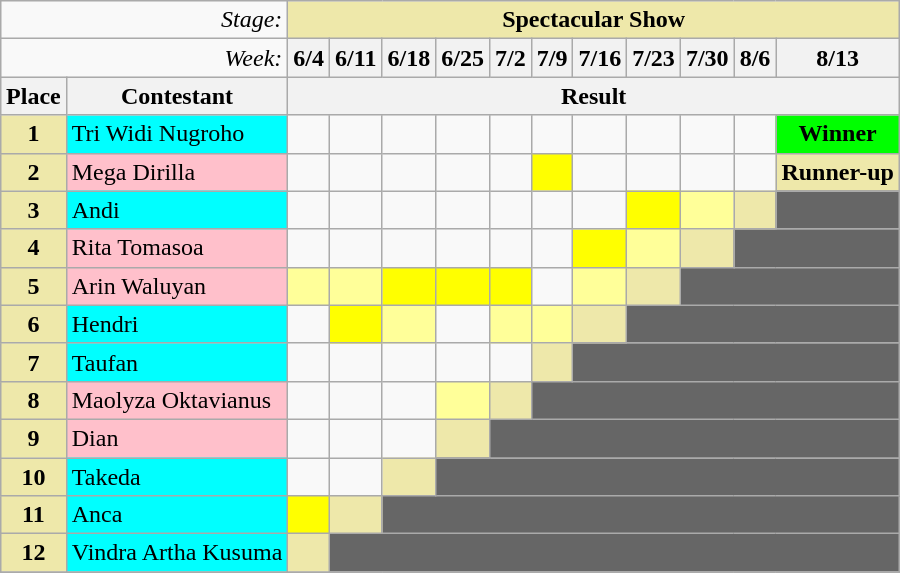<table class="wikitable" style="margin:1em auto;">
<tr>
<td colspan="2" align="right"><em>Stage:</em></td>
<td colspan="11" bgcolor="palegoldenrod" align="Center"><strong>Spectacular Show</strong></td>
</tr>
<tr>
<td colspan="2" align="right"><em>Week:</em></td>
<th>6/4</th>
<th>6/11</th>
<th>6/18</th>
<th>6/25</th>
<th>7/2</th>
<th>7/9</th>
<th>7/16</th>
<th>7/23</th>
<th>7/30</th>
<th>8/6</th>
<th>8/13</th>
</tr>
<tr>
<th>Place</th>
<th>Contestant</th>
<th colspan="11" align="center">Result</th>
</tr>
<tr>
<td align="center" bgcolor="palegoldenrod"><strong>1</strong></td>
<td bgcolor="cyan">Tri Widi Nugroho</td>
<td></td>
<td></td>
<td></td>
<td></td>
<td></td>
<td></td>
<td></td>
<td></td>
<td></td>
<td></td>
<td align="center" bgcolor="lime"><strong>Winner</strong></td>
</tr>
<tr>
<td align="center" bgcolor="palegoldenrod"><strong>2</strong></td>
<td bgcolor="pink">Mega Dirilla</td>
<td></td>
<td></td>
<td></td>
<td></td>
<td></td>
<td bgcolor="FFFF00" align="center"></td>
<td></td>
<td></td>
<td></td>
<td></td>
<td align="center" bgcolor="palegoldenrod"><strong>Runner-up</strong></td>
</tr>
<tr>
<td align="center" bgcolor="palegoldenrod"><strong>3</strong></td>
<td bgcolor="cyan">Andi</td>
<td></td>
<td></td>
<td></td>
<td></td>
<td></td>
<td></td>
<td></td>
<td bgcolor="FFFF00" align="center"></td>
<td bgcolor="FFFF99" align="center"></td>
<td bgcolor="palegoldenrod" align="center"></td>
<td colspan="1" bgcolor="666666"></td>
</tr>
<tr>
<td align="center" bgcolor="palegoldenrod"><strong>4</strong></td>
<td bgcolor="pink">Rita Tomasoa</td>
<td></td>
<td></td>
<td></td>
<td></td>
<td></td>
<td></td>
<td bgcolor="FFFF00" align="center"></td>
<td bgcolor="FFFF99" align="center"></td>
<td bgcolor="palegoldenrod" align="center"></td>
<td colspan="2" bgcolor="666666"></td>
</tr>
<tr>
<td align="center" bgcolor="palegoldenrod"><strong>5</strong></td>
<td bgcolor="pink">Arin Waluyan</td>
<td bgcolor="FFFF99" align="center"></td>
<td bgcolor="FFFF99" align="center"></td>
<td bgcolor="FFFF00" align="center"></td>
<td bgcolor="FFFF00" align="center"></td>
<td bgcolor="FFFF00" align="center"></td>
<td></td>
<td bgcolor="FFFF99" align="center"></td>
<td bgcolor="palegoldenrod" align="center"></td>
<td colspan="3" bgcolor="666666"></td>
</tr>
<tr>
<td align="center" bgcolor="palegoldenrod"><strong>6</strong></td>
<td bgcolor="cyan">Hendri</td>
<td></td>
<td bgcolor="FFFF00" align="center"></td>
<td bgcolor="FFFF99" align="center"></td>
<td></td>
<td bgcolor="FFFF99" align="center"></td>
<td bgcolor="FFFF99" align="center"></td>
<td bgcolor="palegoldenrod" align="center"></td>
<td colspan="4" bgcolor="666666"></td>
</tr>
<tr>
<td align="center" bgcolor="palegoldenrod"><strong>7</strong></td>
<td bgcolor="cyan">Taufan</td>
<td></td>
<td></td>
<td></td>
<td></td>
<td></td>
<td bgcolor="palegoldenrod" align="center"></td>
<td colspan="5" bgcolor="666666"></td>
</tr>
<tr>
<td align="center" bgcolor="palegoldenrod"><strong>8</strong></td>
<td bgcolor="pink">Maolyza Oktavianus</td>
<td></td>
<td></td>
<td></td>
<td bgcolor="FFFF99" align="center"></td>
<td bgcolor="palegoldenrod" align="center"></td>
<td colspan="6" bgcolor="666666"></td>
</tr>
<tr>
<td align="center" bgcolor="palegoldenrod"><strong>9</strong></td>
<td bgcolor="pink">Dian</td>
<td></td>
<td></td>
<td></td>
<td bgcolor="palegoldenrod" align="center"></td>
<td colspan="7" bgcolor="666666"></td>
</tr>
<tr>
<td align="center" bgcolor="palegoldenrod"><strong>10</strong></td>
<td bgcolor="cyan">Takeda</td>
<td></td>
<td></td>
<td bgcolor="palegoldenrod" align="center"></td>
<td colspan="8" bgcolor="666666"></td>
</tr>
<tr>
<td align="center" bgcolor="palegoldenrod"><strong>11</strong></td>
<td bgcolor="cyan">Anca</td>
<td bgcolor="FFFF00" align="center"></td>
<td bgcolor="palegoldenrod" align="center"></td>
<td colspan="9" bgcolor="666666"></td>
</tr>
<tr>
<td align="center" bgcolor="palegoldenrod"><strong>12</strong></td>
<td bgcolor="cyan">Vindra Artha Kusuma</td>
<td bgcolor="palegoldenrod" align="center"></td>
<td colspan="10" bgcolor="666666"></td>
</tr>
<tr>
</tr>
</table>
